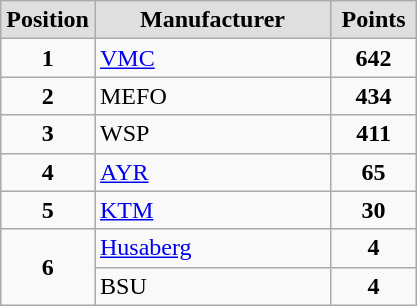<table class="wikitable">
<tr align="center" style="background:#dfdfdf;">
<td width="50"><strong>Position</strong></td>
<td width="150"><strong>Manufacturer</strong></td>
<td width="50"><strong>Points</strong></td>
</tr>
<tr align="center">
<td><strong>1</strong></td>
<td align="left"><a href='#'>VMC</a></td>
<td><strong>642</strong></td>
</tr>
<tr align="center">
<td><strong>2</strong></td>
<td align="left">MEFO</td>
<td><strong>434</strong></td>
</tr>
<tr align="center">
<td><strong>3</strong></td>
<td align="left">WSP</td>
<td><strong>411</strong></td>
</tr>
<tr align="center">
<td><strong>4</strong></td>
<td align="left"><a href='#'>AYR</a></td>
<td><strong>65</strong></td>
</tr>
<tr align="center">
<td><strong>5</strong></td>
<td align="left"><a href='#'>KTM</a></td>
<td><strong>30</strong></td>
</tr>
<tr align="center">
<td rowspan=2><strong>6</strong></td>
<td align="left"><a href='#'>Husaberg</a></td>
<td><strong>4</strong></td>
</tr>
<tr align="center">
<td align="left">BSU</td>
<td><strong>4</strong></td>
</tr>
</table>
